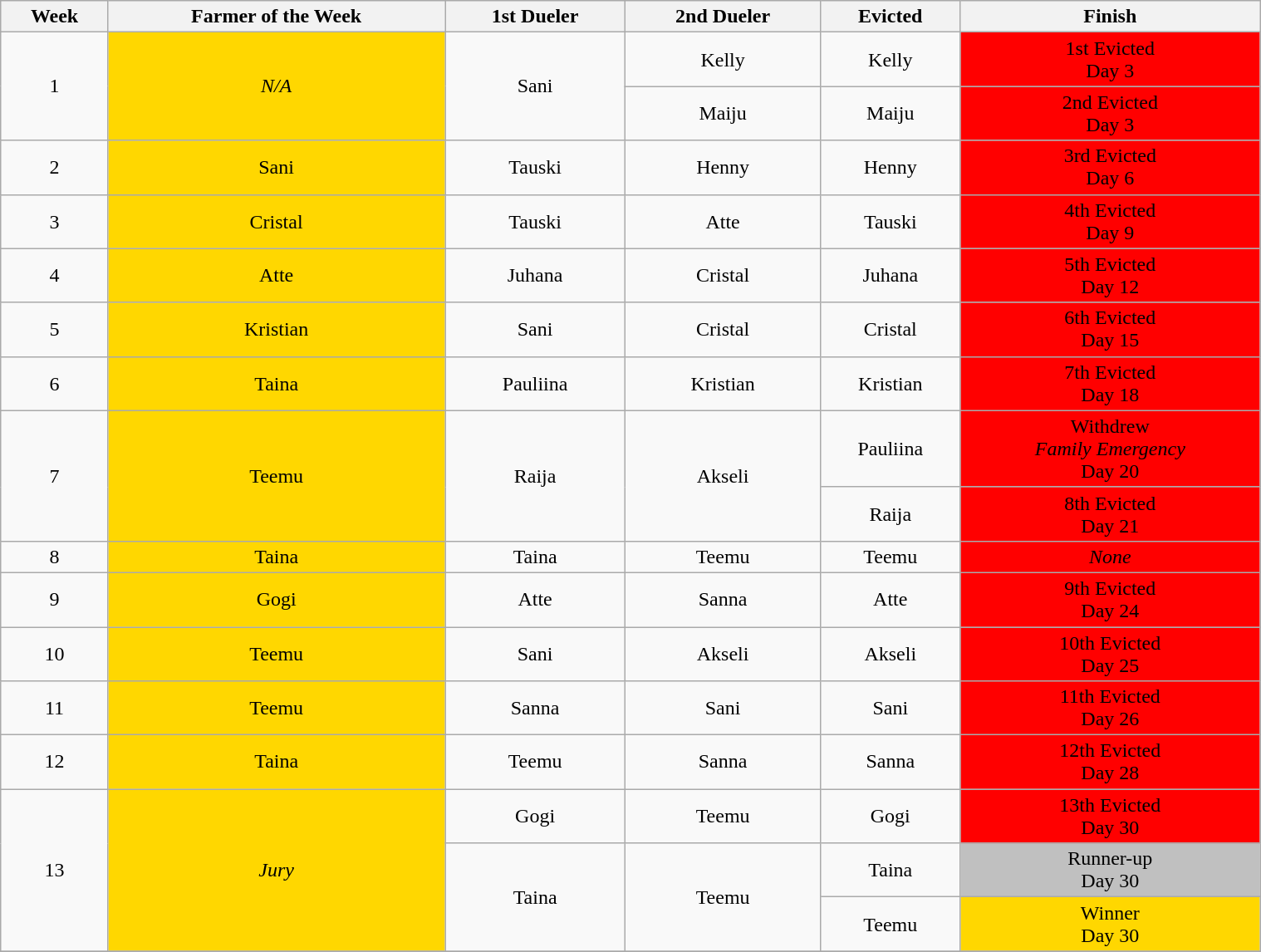<table class="wikitable" style="font-size:100%; text-align:center; width: 80%; margin-left: auto; margin-right: auto;">
<tr>
<th>Week</th>
<th>Farmer of the Week</th>
<th>1st Dueler</th>
<th>2nd Dueler</th>
<th>Evicted</th>
<th>Finish</th>
</tr>
<tr>
<td rowspan="2">1</td>
<td rowspan="2" style="background:gold;"><em>N/A</em></td>
<td rowspan="2">Sani</td>
<td rowspan="1">Kelly</td>
<td rowspan="1">Kelly</td>
<td rowspan="1" style="background:#ff0000">1st Evicted<br>Day 3</td>
</tr>
<tr>
<td rowspan="1">Maiju</td>
<td rowspan="1">Maiju</td>
<td rowspan="1" style="background:#ff0000">2nd Evicted<br>Day 3</td>
</tr>
<tr>
<td>2</td>
<td style="background:gold;">Sani</td>
<td>Tauski</td>
<td>Henny</td>
<td>Henny</td>
<td style="background:#ff0000">3rd Evicted<br>Day 6</td>
</tr>
<tr>
<td>3</td>
<td style="background:gold;">Cristal</td>
<td>Tauski</td>
<td>Atte</td>
<td>Tauski</td>
<td style="background:#ff0000">4th Evicted<br>Day 9</td>
</tr>
<tr>
<td>4</td>
<td style="background:gold;">Atte</td>
<td>Juhana</td>
<td>Cristal</td>
<td>Juhana</td>
<td style="background:#ff0000">5th Evicted<br>Day 12</td>
</tr>
<tr>
<td>5</td>
<td style="background:gold;">Kristian</td>
<td>Sani</td>
<td>Cristal</td>
<td>Cristal</td>
<td style="background:#ff0000">6th Evicted<br>Day 15</td>
</tr>
<tr>
<td>6</td>
<td style="background:gold;">Taina</td>
<td>Pauliina</td>
<td>Kristian</td>
<td>Kristian</td>
<td style="background:#ff0000">7th Evicted<br>Day 18</td>
</tr>
<tr>
<td rowspan="2">7</td>
<td rowspan="2" style="background:gold;">Teemu</td>
<td rowspan="2">Raija</td>
<td rowspan="2">Akseli</td>
<td rowspan="1">Pauliina</td>
<td rowspan="1" style="background:#ff0000">Withdrew<br><em>Family Emergency</em><br>Day 20</td>
</tr>
<tr>
<td rowspan="1">Raija</td>
<td rowspan="1" style="background:#ff0000">8th Evicted<br>Day 21</td>
</tr>
<tr>
<td>8</td>
<td style="background:gold;">Taina</td>
<td>Taina</td>
<td>Teemu</td>
<td>Teemu</td>
<td style="background:#ff0000"><em>None</em></td>
</tr>
<tr>
<td>9</td>
<td style="background:gold;">Gogi</td>
<td>Atte</td>
<td>Sanna</td>
<td>Atte</td>
<td style="background:#ff0000">9th Evicted<br>Day 24</td>
</tr>
<tr>
<td>10</td>
<td style="background:gold;">Teemu</td>
<td>Sani</td>
<td>Akseli</td>
<td>Akseli</td>
<td style="background:#ff0000">10th Evicted<br>Day 25</td>
</tr>
<tr>
<td>11</td>
<td style="background:gold;">Teemu</td>
<td>Sanna</td>
<td>Sani</td>
<td>Sani</td>
<td style="background:#ff0000">11th Evicted<br>Day 26</td>
</tr>
<tr>
<td>12</td>
<td style="background:gold;">Taina</td>
<td>Teemu</td>
<td>Sanna</td>
<td>Sanna</td>
<td style="background:#ff0000">12th Evicted<br>Day 28</td>
</tr>
<tr>
<td rowspan="3">13</td>
<td rowspan="3" style="background:gold;"><em>Jury</em></td>
<td rowspan="1">Gogi</td>
<td rowspan="1">Teemu</td>
<td rowspan="1">Gogi</td>
<td rowspan="1" style="background:#ff0000">13th Evicted<br>Day 30</td>
</tr>
<tr>
<td rowspan="2">Taina</td>
<td rowspan="2">Teemu</td>
<td rowspan="1">Taina</td>
<td rowspan="1" style="background:silver">Runner-up<br>Day 30</td>
</tr>
<tr>
<td rowspan="1">Teemu</td>
<td rowspan="1" style="background:gold">Winner<br>Day 30</td>
</tr>
<tr>
</tr>
</table>
